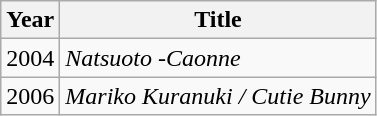<table class="wikitable">
<tr>
<th>Year</th>
<th>Title</th>
</tr>
<tr>
<td>2004</td>
<td><em>Natsuoto -Caonne</em></td>
</tr>
<tr>
<td>2006</td>
<td><em>Mariko Kuranuki / Cutie Bunny</em></td>
</tr>
</table>
